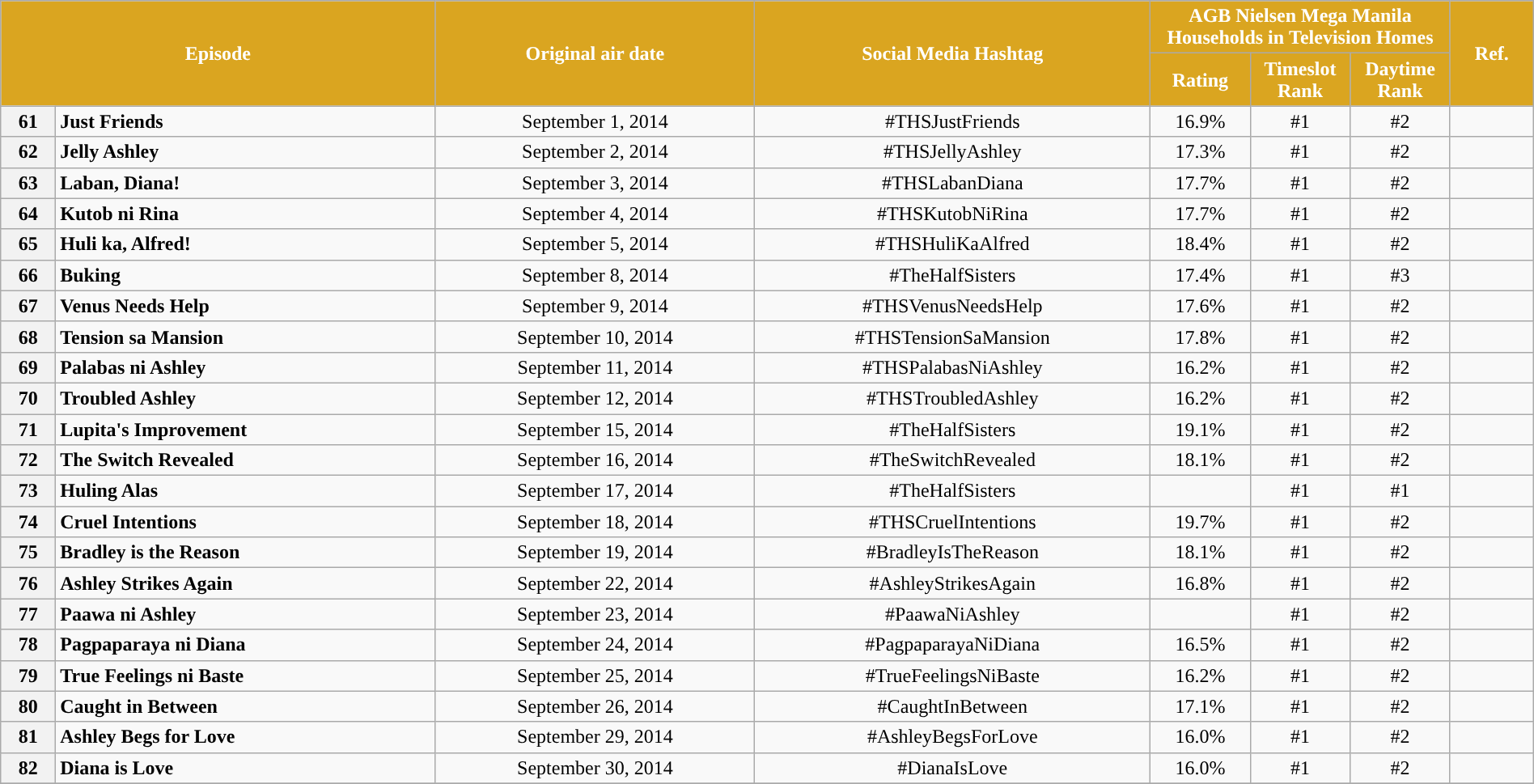<table class="wikitable" style="text-align:center; font-size:100%; line-height:18px;"  width="100%">
<tr>
<th colspan="2" rowspan="2" style="background-color:#DAA520; color:#ffffff;">Episode</th>
<th style="background:#DAA520; color:white" rowspan="2">Original air date</th>
<th style="background:#DAA520; color:white" rowspan="2">Social Media Hashtag</th>
<th style="background-color:#DAA520; color:#ffffff;" colspan="3">AGB Nielsen Mega Manila Households in Television Homes</th>
<th rowspan="2" style="background:#DAA520; color:white">Ref.</th>
</tr>
<tr style="text-align: center style=">
<th style="background-color:#DAA520; width:75px; color:#ffffff;">Rating</th>
<th style="background-color:#DAA520; width:75px; color:#ffffff;">Timeslot Rank</th>
<th style="background-color:#DAA520; width:75px; color:#ffffff;">Daytime Rank</th>
</tr>
<tr>
<th>61</th>
<td style="text-align: left;"><strong>Just Friends</strong></td>
<td>September 1, 2014</td>
<td>#THSJustFriends</td>
<td>16.9%</td>
<td>#1</td>
<td>#2</td>
<td></td>
</tr>
<tr>
<th>62</th>
<td style="text-align: left;"><strong>Jelly Ashley</strong></td>
<td>September 2, 2014</td>
<td>#THSJellyAshley</td>
<td>17.3%</td>
<td>#1</td>
<td>#2</td>
<td></td>
</tr>
<tr>
<th>63</th>
<td style="text-align: left;"><strong>Laban, Diana!</strong></td>
<td>September 3, 2014</td>
<td>#THSLabanDiana</td>
<td>17.7%</td>
<td>#1</td>
<td>#2</td>
<td></td>
</tr>
<tr>
<th>64</th>
<td style="text-align: left;"><strong>Kutob ni Rina</strong></td>
<td>September 4, 2014</td>
<td>#THSKutobNiRina</td>
<td>17.7%</td>
<td>#1</td>
<td>#2</td>
<td></td>
</tr>
<tr>
<th>65</th>
<td style="text-align: left;"><strong>Huli ka, Alfred!</strong></td>
<td>September 5, 2014</td>
<td>#THSHuliKaAlfred</td>
<td>18.4%</td>
<td>#1</td>
<td>#2</td>
<td></td>
</tr>
<tr>
<th>66</th>
<td style="text-align: left;"><strong>Buking</strong></td>
<td>September 8, 2014</td>
<td>#TheHalfSisters</td>
<td>17.4%</td>
<td>#1</td>
<td>#3</td>
<td></td>
</tr>
<tr>
<th>67</th>
<td style="text-align: left;"><strong>Venus Needs Help</strong></td>
<td>September 9, 2014</td>
<td>#THSVenusNeedsHelp</td>
<td>17.6%</td>
<td>#1</td>
<td>#2</td>
<td></td>
</tr>
<tr>
<th>68</th>
<td style="text-align: left;"><strong>Tension sa Mansion</strong></td>
<td>September 10, 2014</td>
<td>#THSTensionSaMansion</td>
<td>17.8%</td>
<td>#1</td>
<td>#2</td>
<td></td>
</tr>
<tr>
<th>69</th>
<td style="text-align: left;"><strong>Palabas ni Ashley</strong></td>
<td>September 11, 2014</td>
<td>#THSPalabasNiAshley</td>
<td>16.2%</td>
<td>#1</td>
<td>#2</td>
<td></td>
</tr>
<tr>
<th>70</th>
<td style="text-align: left;"><strong>Troubled Ashley</strong></td>
<td>September 12, 2014</td>
<td>#THSTroubledAshley</td>
<td>16.2%</td>
<td>#1</td>
<td>#2</td>
<td></td>
</tr>
<tr>
<th>71</th>
<td style="text-align: left;"><strong>Lupita's Improvement</strong></td>
<td>September 15, 2014</td>
<td>#TheHalfSisters</td>
<td>19.1%</td>
<td>#1</td>
<td>#2</td>
<td></td>
</tr>
<tr>
<th>72</th>
<td style="text-align: left;"><strong>The Switch Revealed</strong></td>
<td>September 16, 2014</td>
<td>#TheSwitchRevealed</td>
<td>18.1%</td>
<td>#1</td>
<td>#2</td>
<td></td>
</tr>
<tr>
<th>73</th>
<td style="text-align: left;"><strong>Huling Alas</strong></td>
<td>September 17, 2014</td>
<td>#TheHalfSisters</td>
<td></td>
<td>#1</td>
<td>#1</td>
<td></td>
</tr>
<tr>
<th>74</th>
<td style="text-align: left;"><strong>Cruel Intentions</strong></td>
<td>September 18, 2014</td>
<td>#THSCruelIntentions</td>
<td>19.7%</td>
<td>#1</td>
<td>#2</td>
<td></td>
</tr>
<tr>
<th>75</th>
<td style="text-align: left;"><strong>Bradley is the Reason</strong></td>
<td>September 19, 2014</td>
<td>#BradleyIsTheReason</td>
<td>18.1%</td>
<td>#1</td>
<td>#2</td>
<td></td>
</tr>
<tr>
<th>76</th>
<td style="text-align: left;"><strong>Ashley Strikes Again</strong></td>
<td>September 22, 2014</td>
<td>#AshleyStrikesAgain</td>
<td>16.8%</td>
<td>#1</td>
<td>#2</td>
<td></td>
</tr>
<tr>
<th>77</th>
<td style="text-align: left;"><strong>Paawa ni Ashley</strong></td>
<td>September 23, 2014</td>
<td>#PaawaNiAshley</td>
<td></td>
<td>#1</td>
<td>#2</td>
<td></td>
</tr>
<tr>
<th>78</th>
<td style="text-align: left;"><strong>Pagpaparaya ni Diana</strong></td>
<td>September 24, 2014</td>
<td>#PagpaparayaNiDiana</td>
<td>16.5%</td>
<td>#1</td>
<td>#2</td>
<td></td>
</tr>
<tr>
<th>79</th>
<td style="text-align: left;"><strong>True Feelings ni Baste</strong></td>
<td>September 25, 2014</td>
<td>#TrueFeelingsNiBaste</td>
<td>16.2%</td>
<td>#1</td>
<td>#2</td>
<td></td>
</tr>
<tr>
<th>80</th>
<td style="text-align: left;"><strong>Caught in Between</strong></td>
<td>September 26, 2014</td>
<td>#CaughtInBetween</td>
<td>17.1%</td>
<td>#1</td>
<td>#2</td>
<td></td>
</tr>
<tr>
<th>81</th>
<td style="text-align: left;"><strong>Ashley Begs for Love</strong></td>
<td>September 29, 2014</td>
<td>#AshleyBegsForLove</td>
<td>16.0%</td>
<td>#1</td>
<td>#2</td>
<td></td>
</tr>
<tr>
<th>82</th>
<td style="text-align: left;"><strong>Diana is Love</strong></td>
<td>September 30, 2014</td>
<td>#DianaIsLove</td>
<td>16.0%</td>
<td>#1</td>
<td>#2</td>
<td></td>
</tr>
<tr>
</tr>
</table>
